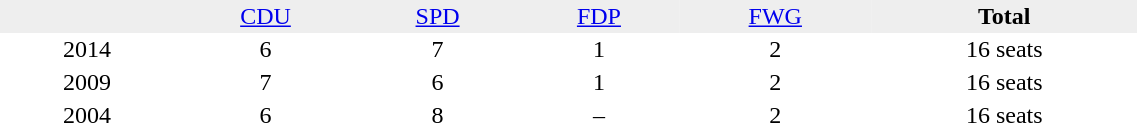<table border="0" cellpadding="2" cellspacing="0" width="60%">
<tr bgcolor="#eeeeee" align="center">
<td></td>
<td><a href='#'>CDU</a></td>
<td><a href='#'>SPD</a></td>
<td><a href='#'>FDP</a></td>
<td><a href='#'>FWG</a></td>
<td><strong>Total</strong></td>
</tr>
<tr align="center">
<td>2014</td>
<td>6</td>
<td>7</td>
<td>1</td>
<td>2</td>
<td>16 seats</td>
</tr>
<tr align="center">
<td>2009</td>
<td>7</td>
<td>6</td>
<td>1</td>
<td>2</td>
<td>16 seats</td>
</tr>
<tr align="center">
<td>2004</td>
<td>6</td>
<td>8</td>
<td>–</td>
<td>2</td>
<td>16 seats</td>
</tr>
</table>
